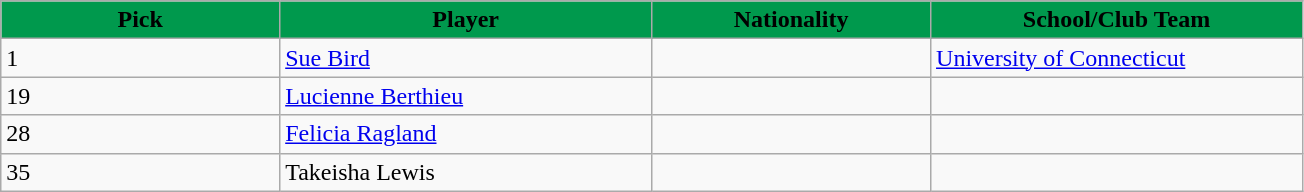<table class="wikitable sortable sortable">
<tr>
<th style="background:#00994d; width:15%;">Pick</th>
<th style="background:#00994d; width:20%;">Player</th>
<th style="background:#00994d; width:15%;">Nationality</th>
<th style="background:#00994d; width:20%;">School/Club Team</th>
</tr>
<tr>
<td>1</td>
<td><a href='#'>Sue Bird</a></td>
<td></td>
<td><a href='#'>University of Connecticut</a></td>
</tr>
<tr>
<td>19</td>
<td><a href='#'>Lucienne Berthieu</a></td>
<td></td>
<td></td>
</tr>
<tr>
<td>28</td>
<td><a href='#'>Felicia Ragland</a></td>
<td></td>
<td></td>
</tr>
<tr>
<td>35</td>
<td>Takeisha Lewis</td>
<td></td>
<td></td>
</tr>
</table>
